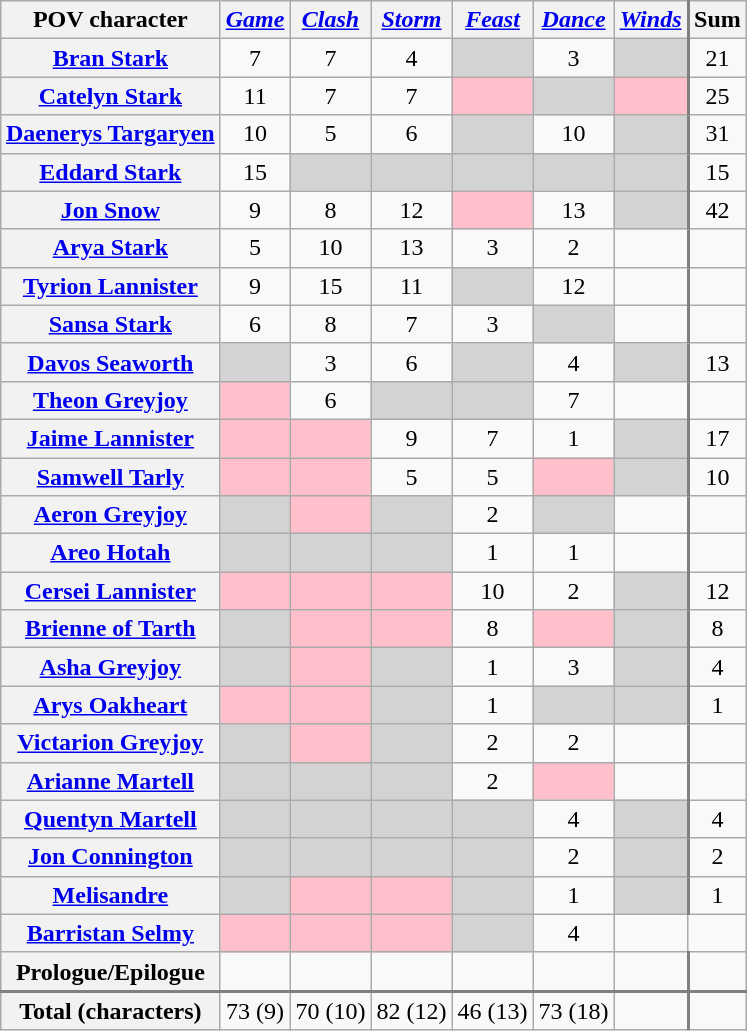<table class="wikitable sortable collapsible" style="text-align:center; float:right;">
<tr>
<th>POV character</th>
<th><em><a href='#'>Game</a></em></th>
<th><em><a href='#'>Clash</a></em></th>
<th><em><a href='#'>Storm</a></em></th>
<th><em><a href='#'>Feast</a></em></th>
<th><em><a href='#'>Dance</a></em></th>
<th><em><a href='#'>Winds</a></em></th>
<th style="border-left:2px solid gray;"><strong>Sum</strong></th>
</tr>
<tr>
<th><a href='#'>Bran Stark</a></th>
<td>7</td>
<td>7</td>
<td>4</td>
<td style="background:lightgrey;"></td>
<td>3</td>
<td style="background:lightgrey;"></td>
<td style="border-left:2px solid gray;">21</td>
</tr>
<tr>
<th><a href='#'>Catelyn Stark</a></th>
<td>11</td>
<td>7</td>
<td>7</td>
<td style="background:pink;"></td>
<td style="background:lightgrey;"></td>
<td style="background:pink;"></td>
<td style="border-left:2px solid gray;">25</td>
</tr>
<tr>
<th><a href='#'>Daenerys Targaryen</a></th>
<td>10</td>
<td>5</td>
<td>6</td>
<td style="background:lightgrey;"></td>
<td>10</td>
<td style="background:lightgrey;"></td>
<td style="border-left:2px solid gray;">31</td>
</tr>
<tr>
<th><a href='#'>Eddard Stark</a></th>
<td>15</td>
<td style="background:lightgrey;"></td>
<td style="background:lightgrey;"></td>
<td style="background:lightgrey;"></td>
<td style="background:lightgrey;"></td>
<td style="background:lightgrey;"></td>
<td style="border-left:2px solid gray;">15</td>
</tr>
<tr>
<th><a href='#'>Jon Snow</a></th>
<td>9</td>
<td>8</td>
<td>12</td>
<td style="background:pink;"></td>
<td>13</td>
<td style="background:lightgrey;"></td>
<td style="border-left:2px solid gray;">42</td>
</tr>
<tr>
<th><a href='#'>Arya Stark</a></th>
<td>5</td>
<td>10</td>
<td>13</td>
<td>3</td>
<td>2</td>
<td></td>
<td style="border-left:2px solid gray;"></td>
</tr>
<tr>
<th><a href='#'>Tyrion Lannister</a></th>
<td>9</td>
<td>15</td>
<td>11</td>
<td style="background:lightgrey;"></td>
<td>12</td>
<td></td>
<td style="border-left:2px solid gray;"></td>
</tr>
<tr>
<th><a href='#'>Sansa Stark</a></th>
<td>6</td>
<td>8</td>
<td>7</td>
<td>3</td>
<td style="background:lightgrey;"></td>
<td></td>
<td style="border-left:2px solid gray;"></td>
</tr>
<tr>
<th><a href='#'>Davos Seaworth</a></th>
<td style="background:lightgrey;"></td>
<td>3</td>
<td>6</td>
<td style="background:lightgrey;"></td>
<td>4</td>
<td style="background:lightgrey;"></td>
<td style="border-left:2px solid gray;">13</td>
</tr>
<tr>
<th><a href='#'>Theon Greyjoy</a></th>
<td style="background:pink;"></td>
<td>6</td>
<td style="background:lightgrey;"></td>
<td style="background:lightgrey;"></td>
<td>7</td>
<td></td>
<td style="border-left:2px solid gray;"></td>
</tr>
<tr>
<th><a href='#'>Jaime Lannister</a></th>
<td style="background:pink;"></td>
<td style="background:pink;"></td>
<td>9</td>
<td>7</td>
<td>1</td>
<td style="background:lightgrey;"></td>
<td style="border-left:2px solid gray;">17</td>
</tr>
<tr>
<th><a href='#'>Samwell Tarly</a></th>
<td style="background:pink;"></td>
<td style="background:pink;"></td>
<td>5</td>
<td>5</td>
<td style="background:pink;"></td>
<td style="background:lightgrey;"></td>
<td style="border-left:2px solid gray;">10</td>
</tr>
<tr>
<th><a href='#'>Aeron Greyjoy</a></th>
<td style="background:lightgrey;"></td>
<td style="background:pink;"></td>
<td style="background:lightgrey;"></td>
<td>2</td>
<td style="background:lightgrey;"></td>
<td></td>
<td style="border-left:2px solid gray;"></td>
</tr>
<tr>
<th><a href='#'>Areo Hotah</a></th>
<td style="background:lightgrey;"></td>
<td style="background:lightgrey;"></td>
<td style="background:lightgrey;"></td>
<td>1</td>
<td>1</td>
<td></td>
<td style="border-left:2px solid gray;"></td>
</tr>
<tr>
<th><a href='#'>Cersei Lannister</a></th>
<td style="background:pink;"></td>
<td style="background:pink;"></td>
<td style="background:pink;"></td>
<td>10</td>
<td>2</td>
<td style="background:lightgrey;"></td>
<td style="border-left:2px solid gray;">12</td>
</tr>
<tr>
<th><a href='#'>Brienne of Tarth</a></th>
<td style="background:lightgrey;"></td>
<td style="background:pink;"></td>
<td style="background:pink;"></td>
<td>8</td>
<td style="background:pink;"></td>
<td style="background:lightgrey;"></td>
<td style="border-left:2px solid gray;">8</td>
</tr>
<tr>
<th><a href='#'>Asha Greyjoy</a></th>
<td style="background:lightgrey;"></td>
<td style="background:pink;"></td>
<td style="background:lightgrey;"></td>
<td>1</td>
<td>3</td>
<td style="background:lightgrey;"></td>
<td style="border-left:2px solid gray;">4</td>
</tr>
<tr>
<th><a href='#'>Arys Oakheart</a></th>
<td style="background:pink;"></td>
<td style="background:pink;"></td>
<td style="background:lightgrey;"></td>
<td>1</td>
<td style="background:lightgrey;"></td>
<td style="background:lightgrey;"></td>
<td style="border-left:2px solid gray;">1</td>
</tr>
<tr>
<th><a href='#'>Victarion Greyjoy</a></th>
<td style="background:lightgrey;"></td>
<td style="background:pink;"></td>
<td style="background:lightgrey;"></td>
<td>2</td>
<td>2</td>
<td></td>
<td style="border-left:2px solid gray;"></td>
</tr>
<tr>
<th><a href='#'>Arianne Martell</a></th>
<td style="background:lightgrey;"></td>
<td style="background:lightgrey;"></td>
<td style="background:lightgrey;"></td>
<td>2</td>
<td style="background:pink;"></td>
<td></td>
<td style="border-left:2px solid gray;"></td>
</tr>
<tr>
<th><a href='#'>Quentyn Martell</a></th>
<td style="background:lightgrey;"></td>
<td style="background:lightgrey;"></td>
<td style="background:lightgrey;"></td>
<td style="background:lightgrey;"></td>
<td>4</td>
<td style="background:lightgrey;"></td>
<td style="border-left:2px solid gray;">4</td>
</tr>
<tr>
<th><a href='#'>Jon Connington</a></th>
<td style="background:lightgrey;"></td>
<td style="background:lightgrey;"></td>
<td style="background:lightgrey;"></td>
<td style="background:lightgrey;"></td>
<td>2</td>
<td style="background:lightgrey;"></td>
<td style="border-left:2px solid gray;">2</td>
</tr>
<tr>
<th><a href='#'>Melisandre</a></th>
<td style="background:lightgrey;"></td>
<td style="background:pink;"></td>
<td style="background:pink;"></td>
<td style="background:lightgrey;"></td>
<td>1</td>
<td style="background:lightgrey;"></td>
<td style="border-left:2px solid gray;">1</td>
</tr>
<tr>
<th><a href='#'>Barristan Selmy</a></th>
<td style="background:pink;"></td>
<td style="background:pink;"></td>
<td style="background:pink;"></td>
<td style="background:lightgrey;"></td>
<td>4</td>
<td><br></td>
</tr>
<tr>
<th>Prologue/Epilogue</th>
<td></td>
<td></td>
<td></td>
<td></td>
<td></td>
<td></td>
<td style="border-left:2px solid gray;"></td>
</tr>
<tr style="border-top:2px solid gray;">
<th>Total (characters)</th>
<td>73 (9)</td>
<td>70 (10)</td>
<td>82 (12)</td>
<td>46 (13)</td>
<td>73 (18)</td>
<td></td>
<td style="border-left:2px solid gray;"></td>
</tr>
</table>
